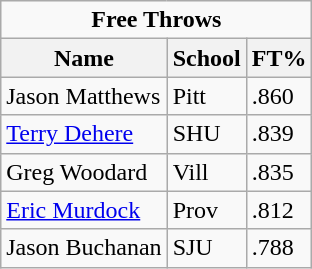<table class="wikitable">
<tr>
<td colspan=3 style="text-align:center;"><strong>Free Throws</strong></td>
</tr>
<tr>
<th>Name</th>
<th>School</th>
<th>FT%</th>
</tr>
<tr>
<td>Jason Matthews</td>
<td>Pitt</td>
<td>.860</td>
</tr>
<tr>
<td><a href='#'>Terry Dehere</a></td>
<td>SHU</td>
<td>.839</td>
</tr>
<tr>
<td>Greg Woodard</td>
<td>Vill</td>
<td>.835</td>
</tr>
<tr>
<td><a href='#'>Eric Murdock</a></td>
<td>Prov</td>
<td>.812</td>
</tr>
<tr>
<td>Jason Buchanan</td>
<td>SJU</td>
<td>.788</td>
</tr>
</table>
